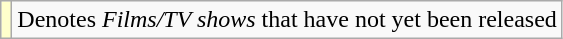<table class="wikitable">
<tr>
<td style="background:#ffc;"></td>
<td>Denotes <em>Films/TV shows</em> that have not yet been released</td>
</tr>
</table>
